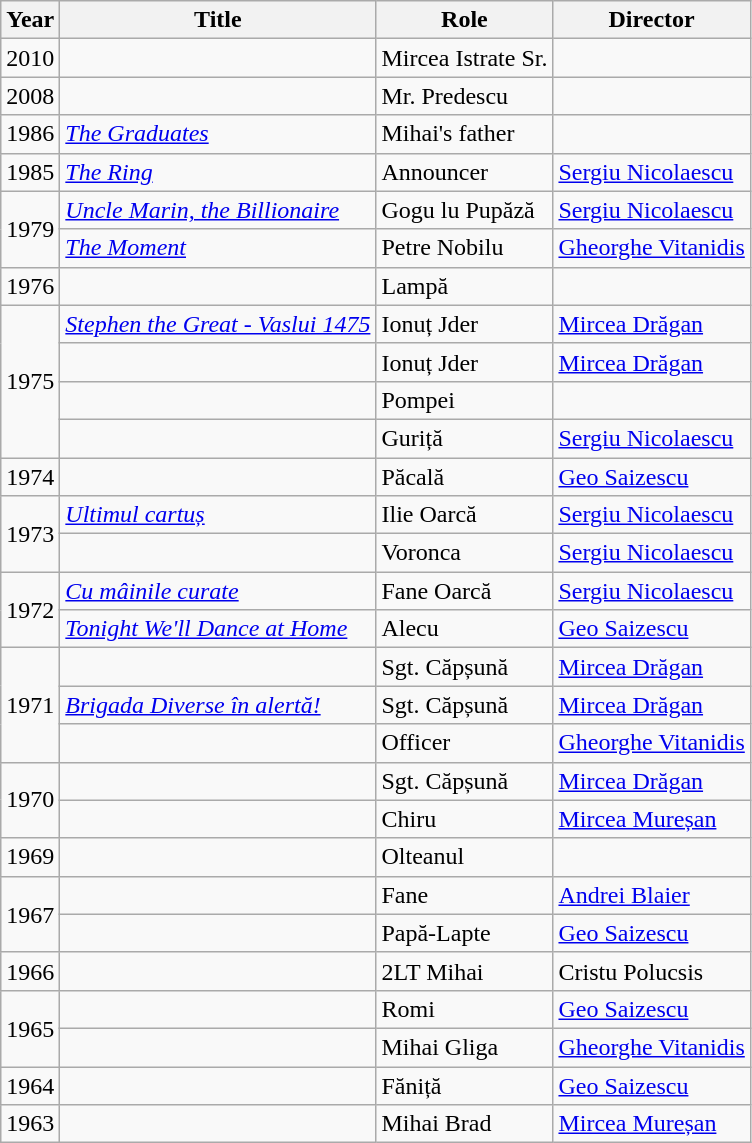<table class="wikitable sortable">
<tr>
<th>Year</th>
<th>Title</th>
<th>Role</th>
<th class="unsortable">Director</th>
</tr>
<tr>
<td>2010</td>
<td><em></em></td>
<td>Mircea Istrate Sr.</td>
<td></td>
</tr>
<tr>
<td>2008</td>
<td><em></em></td>
<td>Mr. Predescu</td>
<td></td>
</tr>
<tr>
<td>1986</td>
<td><em><a href='#'>The Graduates</a></em></td>
<td>Mihai's father</td>
<td></td>
</tr>
<tr>
<td>1985</td>
<td><em><a href='#'>The Ring</a></em></td>
<td>Announcer</td>
<td><a href='#'>Sergiu Nicolaescu</a></td>
</tr>
<tr>
<td rowspan="2">1979</td>
<td><em><a href='#'>Uncle Marin, the Billionaire</a></em></td>
<td>Gogu lu Pupăză</td>
<td><a href='#'>Sergiu Nicolaescu</a></td>
</tr>
<tr>
<td><em><a href='#'>The Moment</a></em></td>
<td>Petre Nobilu</td>
<td><a href='#'>Gheorghe Vitanidis</a></td>
</tr>
<tr>
<td>1976</td>
<td><em></em></td>
<td>Lampă</td>
<td></td>
</tr>
<tr>
<td rowspan="4">1975</td>
<td><em><a href='#'>Stephen the Great - Vaslui 1475</a></em></td>
<td>Ionuț Jder</td>
<td><a href='#'>Mircea Drăgan</a></td>
</tr>
<tr>
<td><em></em></td>
<td>Ionuț Jder</td>
<td><a href='#'>Mircea Drăgan</a></td>
</tr>
<tr>
<td><em></em></td>
<td>Pompei</td>
<td></td>
</tr>
<tr>
<td><em></em></td>
<td>Guriță</td>
<td><a href='#'>Sergiu Nicolaescu</a></td>
</tr>
<tr>
<td>1974</td>
<td><em></em></td>
<td>Păcală</td>
<td><a href='#'>Geo Saizescu</a></td>
</tr>
<tr>
<td rowspan="2">1973</td>
<td><em><a href='#'>Ultimul cartuș</a></em></td>
<td>Ilie Oarcă</td>
<td><a href='#'>Sergiu Nicolaescu</a></td>
</tr>
<tr>
<td><em></em></td>
<td>Voronca</td>
<td><a href='#'>Sergiu Nicolaescu</a></td>
</tr>
<tr>
<td rowspan="2">1972</td>
<td><em><a href='#'>Cu mâinile curate</a></em></td>
<td>Fane Oarcă</td>
<td><a href='#'>Sergiu Nicolaescu</a></td>
</tr>
<tr>
<td><em><a href='#'>Tonight We'll Dance at Home</a></em></td>
<td>Alecu</td>
<td><a href='#'>Geo Saizescu</a></td>
</tr>
<tr>
<td rowspan="3">1971</td>
<td><em></em></td>
<td>Sgt. Căpșună</td>
<td><a href='#'>Mircea Drăgan</a></td>
</tr>
<tr>
<td><em><a href='#'>Brigada Diverse în alertă!</a></em></td>
<td>Sgt. Căpșună</td>
<td><a href='#'>Mircea Drăgan</a></td>
</tr>
<tr>
<td><em></em></td>
<td>Officer</td>
<td><a href='#'>Gheorghe Vitanidis</a></td>
</tr>
<tr>
<td rowspan="2">1970</td>
<td><em></em></td>
<td>Sgt. Căpșună</td>
<td><a href='#'>Mircea Drăgan</a></td>
</tr>
<tr>
<td><em></em></td>
<td>Chiru</td>
<td><a href='#'>Mircea Mureșan</a></td>
</tr>
<tr>
<td>1969</td>
<td><em></em></td>
<td>Olteanul</td>
<td></td>
</tr>
<tr>
<td rowspan="2">1967</td>
<td><em></em></td>
<td>Fane</td>
<td><a href='#'>Andrei Blaier</a></td>
</tr>
<tr>
<td><em></em></td>
<td>Papă-Lapte</td>
<td><a href='#'>Geo Saizescu</a></td>
</tr>
<tr>
<td>1966</td>
<td><em></em></td>
<td>2LT Mihai</td>
<td>Cristu Polucsis</td>
</tr>
<tr>
<td rowspan="2">1965</td>
<td><em></em></td>
<td>Romi</td>
<td><a href='#'>Geo Saizescu</a></td>
</tr>
<tr>
<td><em></em></td>
<td>Mihai Gliga</td>
<td><a href='#'>Gheorghe Vitanidis</a></td>
</tr>
<tr>
<td>1964</td>
<td><em></em></td>
<td>Făniță</td>
<td><a href='#'>Geo Saizescu</a></td>
</tr>
<tr>
<td>1963</td>
<td><em></em></td>
<td>Mihai Brad</td>
<td><a href='#'>Mircea Mureșan</a></td>
</tr>
</table>
